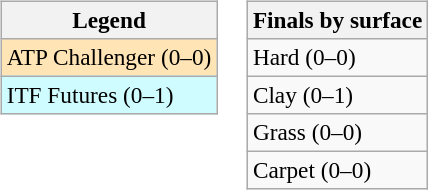<table>
<tr valign=top>
<td><br><table class=wikitable style=font-size:97%>
<tr>
<th>Legend</th>
</tr>
<tr bgcolor=moccasin>
<td>ATP Challenger (0–0)</td>
</tr>
<tr bgcolor=cffcff>
<td>ITF Futures (0–1)</td>
</tr>
</table>
</td>
<td><br><table class=wikitable style=font-size:97%>
<tr>
<th>Finals by surface</th>
</tr>
<tr>
<td>Hard (0–0)</td>
</tr>
<tr>
<td>Clay (0–1)</td>
</tr>
<tr>
<td>Grass (0–0)</td>
</tr>
<tr>
<td>Carpet (0–0)</td>
</tr>
</table>
</td>
</tr>
</table>
